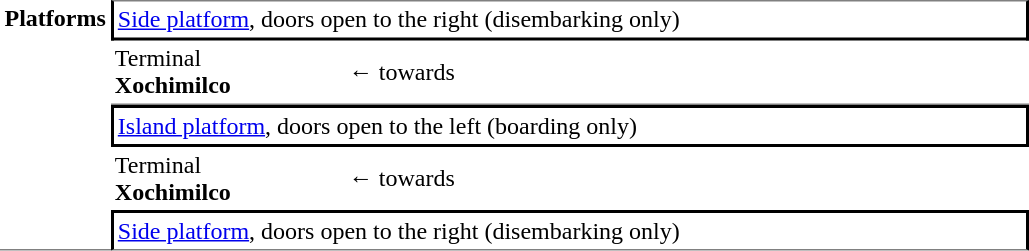<table border="0" cellpadding="3" cellspacing="0">
<tr>
<td rowspan="10" style="border-bottom:solid 1px gray;" valign="top" width="50"><strong>Platforms</strong></td>
<td colspan="2" style="border-top:solid 1px gray;border-right:solid 2px black;border-left:solid 2px black;border-bottom:solid 2px black;"><a href='#'>Side platform</a>, doors open to the right (disembarking only)</td>
</tr>
<tr>
<td style="border-bottom:solid 1px gray;" width="150">Terminal<br> <strong>Xochimilco</strong></td>
<td style="border-bottom:solid 1px gray;" width="450">←   towards  </td>
</tr>
<tr>
<td colspan="2" style="border-top:solid 2px black;border-right:solid 2px black;border-left:solid 2px black;border-bottom:solid 2px black;"><a href='#'>Island platform</a>, doors open to the left (boarding only)</td>
</tr>
<tr>
<td>Terminal<br> <strong>Xochimilco</strong></td>
<td>←   towards  </td>
</tr>
<tr>
<td colspan="2" style="border-top:solid 2px black;border-right:solid 2px black;border-left:solid 2px black;border-bottom:solid 1px gray;"><a href='#'>Side platform</a>, doors open to the right (disembarking only)</td>
</tr>
</table>
